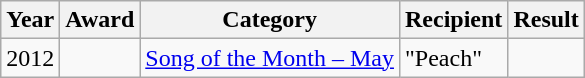<table class="wikitable">
<tr>
<th>Year</th>
<th>Award</th>
<th>Category</th>
<th>Recipient</th>
<th>Result</th>
</tr>
<tr>
<td>2012</td>
<td></td>
<td><a href='#'>Song of the Month – May</a></td>
<td>"Peach"</td>
<td></td>
</tr>
</table>
